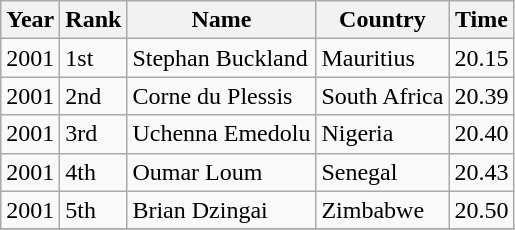<table class="wikitable">
<tr>
<th>Year</th>
<th>Rank</th>
<th>Name</th>
<th>Country</th>
<th>Time</th>
</tr>
<tr>
<td>2001</td>
<td>1st</td>
<td>Stephan Buckland</td>
<td>Mauritius</td>
<td>20.15</td>
</tr>
<tr>
<td>2001</td>
<td>2nd</td>
<td>Corne du Plessis</td>
<td>South Africa</td>
<td>20.39</td>
</tr>
<tr>
<td>2001</td>
<td>3rd</td>
<td>Uchenna Emedolu</td>
<td>Nigeria</td>
<td>20.40</td>
</tr>
<tr>
<td>2001</td>
<td>4th</td>
<td>Oumar Loum</td>
<td>Senegal</td>
<td>20.43</td>
</tr>
<tr>
<td>2001</td>
<td>5th</td>
<td>Brian Dzingai</td>
<td>Zimbabwe</td>
<td>20.50</td>
</tr>
<tr>
</tr>
</table>
